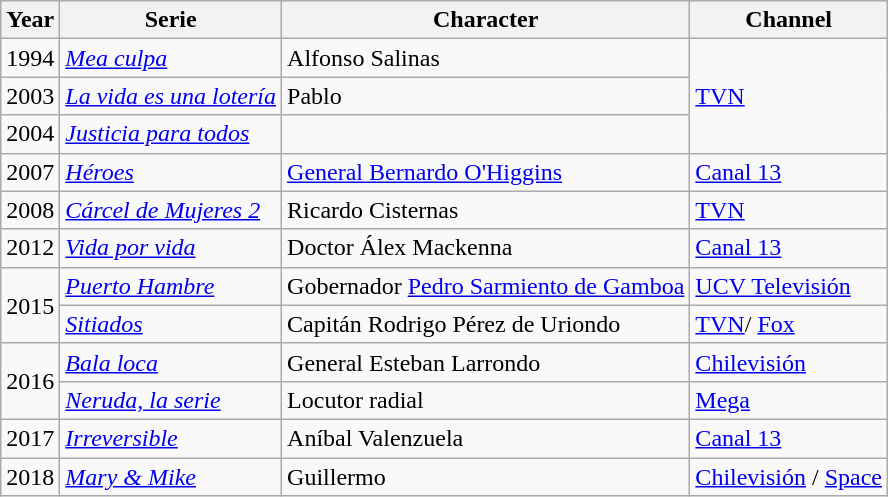<table class="wikitable">
<tr>
<th>Year</th>
<th>Serie</th>
<th>Character</th>
<th>Channel</th>
</tr>
<tr>
<td>1994</td>
<td><em><a href='#'>Mea culpa</a></em></td>
<td>Alfonso Salinas</td>
<td rowspan="3"><a href='#'>TVN</a></td>
</tr>
<tr>
<td>2003</td>
<td><em><a href='#'>La vida es una lotería</a></em></td>
<td>Pablo</td>
</tr>
<tr>
<td>2004</td>
<td><em><a href='#'>Justicia para todos</a></em></td>
<td></td>
</tr>
<tr>
<td>2007</td>
<td><em><a href='#'>Héroes</a></em></td>
<td><a href='#'>General Bernardo O'Higgins</a></td>
<td><a href='#'>Canal 13</a></td>
</tr>
<tr>
<td>2008</td>
<td><em><a href='#'>Cárcel de Mujeres 2</a></em></td>
<td>Ricardo Cisternas</td>
<td><a href='#'>TVN</a></td>
</tr>
<tr>
<td>2012</td>
<td><em><a href='#'>Vida por vida</a></em></td>
<td>Doctor Álex Mackenna</td>
<td><a href='#'>Canal 13</a></td>
</tr>
<tr>
<td rowspan="2">2015</td>
<td><em><a href='#'>Puerto Hambre</a></em></td>
<td>Gobernador <a href='#'>Pedro Sarmiento de Gamboa</a></td>
<td><a href='#'>UCV Televisión</a></td>
</tr>
<tr>
<td><em><a href='#'>Sitiados</a></em></td>
<td>Capitán Rodrigo Pérez de Uriondo</td>
<td><a href='#'>TVN</a>/ <a href='#'>Fox</a></td>
</tr>
<tr>
<td rowspan="2">2016</td>
<td><em><a href='#'>Bala loca</a></em></td>
<td>General Esteban Larrondo</td>
<td><a href='#'>Chilevisión</a></td>
</tr>
<tr>
<td><em><a href='#'>Neruda, la serie</a></em></td>
<td>Locutor radial</td>
<td><a href='#'>Mega</a></td>
</tr>
<tr>
<td>2017</td>
<td><em><a href='#'>Irreversible</a></em></td>
<td>Aníbal Valenzuela</td>
<td><a href='#'>Canal 13</a></td>
</tr>
<tr>
<td>2018</td>
<td><em><a href='#'>Mary & Mike</a></em></td>
<td>Guillermo</td>
<td><a href='#'>Chilevisión</a> / <a href='#'>Space</a></td>
</tr>
</table>
